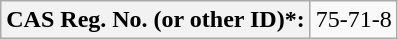<table class="wikitable">
<tr>
<th>CAS Reg. No. (or other ID)*:</th>
<td>75-71-8</td>
</tr>
</table>
